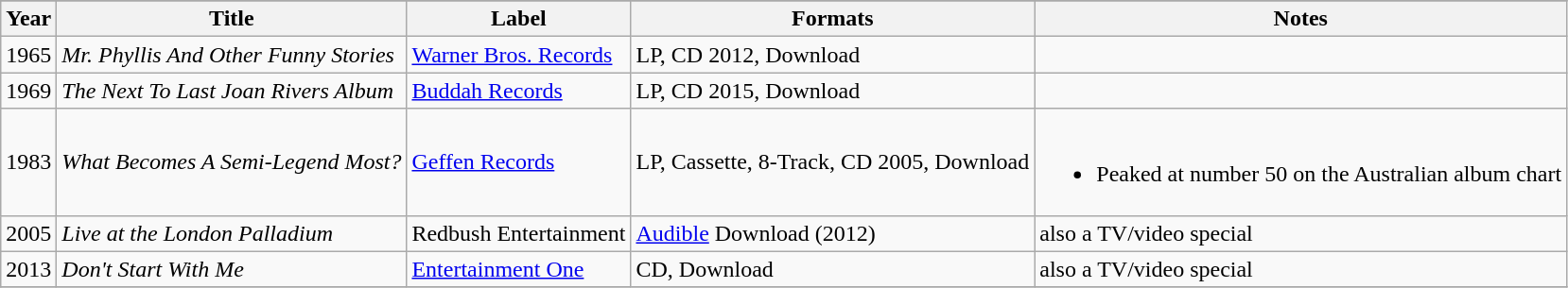<table class="wikitable sortable">
<tr>
</tr>
<tr>
<th>Year</th>
<th>Title</th>
<th>Label</th>
<th>Formats</th>
<th>Notes</th>
</tr>
<tr>
<td>1965</td>
<td><em>Mr. Phyllis And Other Funny Stories</em></td>
<td><a href='#'>Warner Bros. Records</a></td>
<td>LP, CD 2012, Download</td>
<td></td>
</tr>
<tr>
<td>1969</td>
<td><em>The Next To Last Joan Rivers Album</em></td>
<td><a href='#'>Buddah Records</a></td>
<td>LP, CD 2015, Download</td>
<td></td>
</tr>
<tr>
<td>1983</td>
<td><em>What Becomes A Semi-Legend Most?</em></td>
<td><a href='#'>Geffen Records</a></td>
<td>LP, Cassette, 8-Track, CD 2005, Download</td>
<td><br><ul><li>Peaked at number 50 on the Australian album chart</li></ul></td>
</tr>
<tr>
<td>2005</td>
<td><em>Live at the London Palladium</em></td>
<td>Redbush Entertainment</td>
<td><a href='#'>Audible</a> Download (2012)</td>
<td>also a TV/video special</td>
</tr>
<tr>
<td>2013</td>
<td><em>Don't Start With Me</em></td>
<td><a href='#'>Entertainment One</a></td>
<td>CD, Download</td>
<td>also a TV/video special</td>
</tr>
<tr>
</tr>
</table>
